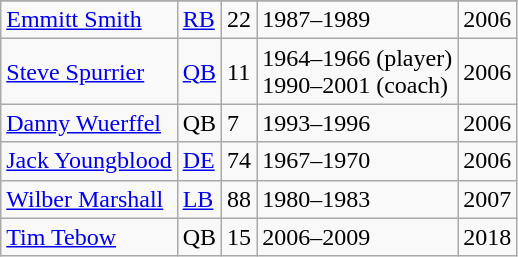<table class="wikitable">
<tr>
</tr>
<tr>
<td><a href='#'>Emmitt Smith</a></td>
<td><a href='#'>RB</a></td>
<td>22</td>
<td>1987–1989</td>
<td>2006</td>
</tr>
<tr>
<td><a href='#'>Steve Spurrier</a></td>
<td><a href='#'>QB</a></td>
<td>11</td>
<td>1964–1966 (player)<br>1990–2001 (coach)</td>
<td>2006</td>
</tr>
<tr>
<td><a href='#'>Danny Wuerffel</a></td>
<td>QB</td>
<td>7</td>
<td>1993–1996</td>
<td>2006</td>
</tr>
<tr>
<td><a href='#'>Jack Youngblood</a></td>
<td><a href='#'>DE</a></td>
<td>74</td>
<td>1967–1970</td>
<td>2006</td>
</tr>
<tr>
<td><a href='#'>Wilber Marshall</a></td>
<td><a href='#'>LB</a></td>
<td>88</td>
<td>1980–1983</td>
<td>2007</td>
</tr>
<tr>
<td><a href='#'>Tim Tebow</a></td>
<td>QB</td>
<td>15</td>
<td>2006–2009</td>
<td>2018</td>
</tr>
</table>
